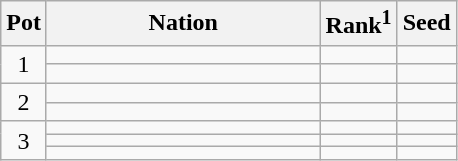<table class="wikitable">
<tr>
<th>Pot</th>
<th width="175">Nation</th>
<th>Rank<sup>1</sup></th>
<th>Seed</th>
</tr>
<tr>
<td rowspan=2 style="text-align:center;">1</td>
<td></td>
<td></td>
<td></td>
</tr>
<tr>
<td></td>
<td></td>
<td></td>
</tr>
<tr>
<td rowspan=2 style="text-align:center;">2</td>
<td></td>
<td></td>
<td></td>
</tr>
<tr>
<td></td>
<td></td>
<td></td>
</tr>
<tr>
<td rowspan=3 style="text-align:center;">3</td>
<td></td>
<td></td>
<td></td>
</tr>
<tr>
<td></td>
<td></td>
<td></td>
</tr>
<tr>
<td></td>
<td></td>
<td></td>
</tr>
</table>
